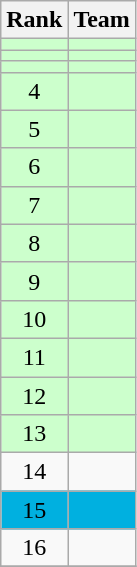<table class=wikitable style="text-align: center;">
<tr>
<th>Rank</th>
<th>Team</th>
</tr>
<tr bgcolor=#ccffcc>
<td align=center></td>
<td align=left></td>
</tr>
<tr bgcolor=#ccffcc>
<td align=center></td>
<td align=left></td>
</tr>
<tr bgcolor=#ccffcc>
<td align=center></td>
<td align=left></td>
</tr>
<tr bgcolor=#ccffcc>
<td align=center>4</td>
<td align=left></td>
</tr>
<tr bgcolor=#ccffcc>
<td align=center>5</td>
<td align=left></td>
</tr>
<tr bgcolor=#ccffcc>
<td align=center>6</td>
<td align=left></td>
</tr>
<tr bgcolor=#ccffcc>
<td align=center>7</td>
<td align=left></td>
</tr>
<tr bgcolor=#ccffcc>
<td align=center>8</td>
<td align=left></td>
</tr>
<tr bgcolor=#ccffcc>
<td align=center>9</td>
<td align=left></td>
</tr>
<tr bgcolor=#ccffcc>
<td align=center>10</td>
<td align=left></td>
</tr>
<tr bgcolor=#ccffcc>
<td align=center>11</td>
<td align=left></td>
</tr>
<tr bgcolor=#ccffcc>
<td align=center>12</td>
<td align=left></td>
</tr>
<tr bgcolor=#ccffcc>
<td align=center>13</td>
<td align=left></td>
</tr>
<tr>
<td align=center>14</td>
<td align=left></td>
</tr>
<tr bgcolor=skyblue;">
<td align=center>15</td>
<td align=left></td>
</tr>
<tr>
<td align=center>16</td>
<td align=left></td>
</tr>
<tr>
</tr>
</table>
